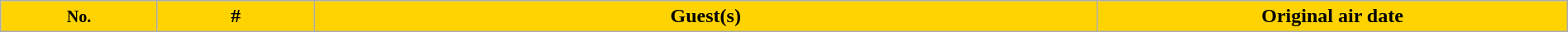<table class="wikitable plainrowheaders" width="100%" style="margin-right: 0;">
<tr>
<th style="background:#FFD300;" width="10%"><small>No.</small></th>
<th style="background:#FFD300;" width="10%">#</th>
<th style="background:#FFD300;" width="50%">Guest(s)</th>
<th style="background:#FFD300;" width="30%">Original air date<br>








</th>
</tr>
</table>
